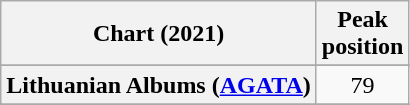<table class="wikitable sortable plainrowheaders" style="text-align:center">
<tr>
<th scope="col">Chart (2021)</th>
<th scope="col">Peak<br>position</th>
</tr>
<tr>
</tr>
<tr>
</tr>
<tr>
</tr>
<tr>
</tr>
<tr>
</tr>
<tr>
</tr>
<tr>
</tr>
<tr>
</tr>
<tr>
<th scope="row">Lithuanian Albums (<a href='#'>AGATA</a>)</th>
<td>79</td>
</tr>
<tr>
</tr>
<tr>
</tr>
<tr>
</tr>
<tr>
</tr>
<tr>
</tr>
<tr>
</tr>
<tr>
</tr>
<tr>
</tr>
<tr>
</tr>
<tr>
</tr>
<tr>
</tr>
</table>
